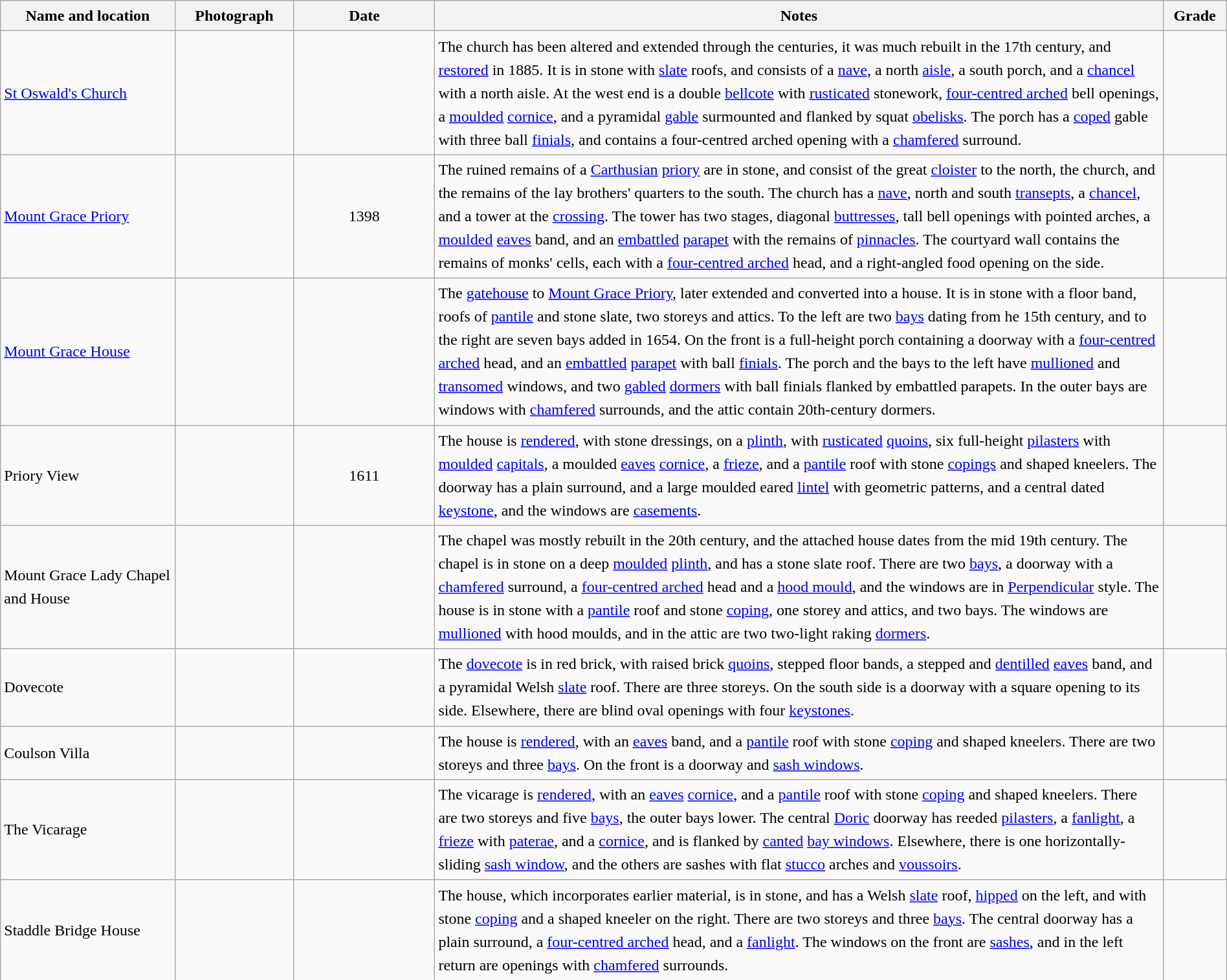<table class="wikitable sortable plainrowheaders" style="width:100%; border:0px; text-align:left; line-height:150%">
<tr>
<th scope="col"  style="width:150px">Name and location</th>
<th scope="col"  style="width:100px" class="unsortable">Photograph</th>
<th scope="col"  style="width:120px">Date</th>
<th scope="col"  style="width:650px" class="unsortable">Notes</th>
<th scope="col"  style="width:50px">Grade</th>
</tr>
<tr>
<td><a href='#'>St Oswald's Church</a><br><small></small></td>
<td></td>
<td align="center"></td>
<td>The church has been altered and extended through the centuries, it was much rebuilt in the 17th century, and <a href='#'>restored</a> in 1885.  It is in stone with <a href='#'>slate</a> roofs, and consists of a <a href='#'>nave</a>, a north <a href='#'>aisle</a>, a south porch, and a <a href='#'>chancel</a> with a north aisle.  At the west end is a double <a href='#'>bellcote</a> with <a href='#'>rusticated</a> stonework, <a href='#'>four-centred arched</a> bell openings, a <a href='#'>moulded</a> <a href='#'>cornice</a>, and a pyramidal <a href='#'>gable</a> surmounted and flanked by squat <a href='#'>obelisks</a>.  The porch has a <a href='#'>coped</a> gable with three ball <a href='#'>finials</a>, and contains a four-centred arched opening with a <a href='#'>chamfered</a> surround.</td>
<td align="center" ></td>
</tr>
<tr>
<td><a href='#'>Mount Grace Priory</a><br><small></small></td>
<td></td>
<td align="center">1398</td>
<td>The ruined remains of a <a href='#'>Carthusian</a> <a href='#'>priory</a> are in stone, and consist of the great <a href='#'>cloister</a> to the north, the church, and the remains of the lay brothers' quarters to the south.  The church has a <a href='#'>nave</a>, north and south <a href='#'>transepts</a>, a <a href='#'>chancel</a>, and a tower at the <a href='#'>crossing</a>.  The tower has two stages, diagonal <a href='#'>buttresses</a>, tall bell openings with pointed arches, a <a href='#'>moulded</a> <a href='#'>eaves</a> band, and an <a href='#'>embattled</a> <a href='#'>parapet</a> with the remains of <a href='#'>pinnacles</a>.  The courtyard wall contains the remains of monks' cells, each with a <a href='#'>four-centred arched</a> head, and a right-angled food opening on the side.</td>
<td align="center" ></td>
</tr>
<tr>
<td><a href='#'>Mount Grace House</a><br><small></small></td>
<td></td>
<td align="center"></td>
<td>The <a href='#'>gatehouse</a> to <a href='#'>Mount Grace Priory</a>, later extended and converted into a house.  It is in stone with a floor band, roofs of <a href='#'>pantile</a> and stone slate, two storeys and attics.  To the left are two <a href='#'>bays</a> dating from he 15th century, and to the right are seven bays added in 1654.  On the front is a full-height porch containing a doorway with a <a href='#'>four-centred arched</a> head, and an <a href='#'>embattled</a> <a href='#'>parapet</a> with ball <a href='#'>finials</a>.  The porch and the bays to the left have <a href='#'>mullioned</a> and <a href='#'>transomed</a> windows, and two <a href='#'>gabled</a> <a href='#'>dormers</a> with ball finials flanked by embattled parapets.  In the outer bays are windows with <a href='#'>chamfered</a> surrounds, and the attic contain 20th-century dormers.</td>
<td align="center" ></td>
</tr>
<tr>
<td>Priory View<br><small></small></td>
<td></td>
<td align="center">1611</td>
<td>The house is <a href='#'>rendered</a>, with stone dressings, on a <a href='#'>plinth</a>, with <a href='#'>rusticated</a> <a href='#'>quoins</a>, six full-height <a href='#'>pilasters</a> with <a href='#'>moulded</a> <a href='#'>capitals</a>, a moulded <a href='#'>eaves</a> <a href='#'>cornice</a>, a <a href='#'>frieze</a>, and a <a href='#'>pantile</a> roof with stone <a href='#'>copings</a> and shaped kneelers.  The doorway has a plain surround, and a large moulded eared <a href='#'>lintel</a> with geometric patterns, and a central dated <a href='#'>keystone</a>, and the windows are <a href='#'>casements</a>.</td>
<td align="center" ></td>
</tr>
<tr>
<td>Mount Grace Lady Chapel and House<br><small></small></td>
<td></td>
<td align="center"></td>
<td>The chapel was mostly rebuilt in the 20th century, and the attached house dates from the mid 19th century.  The chapel is in stone on a deep <a href='#'>moulded</a> <a href='#'>plinth</a>, and has a stone slate roof.  There are two <a href='#'>bays</a>, a doorway with a <a href='#'>chamfered</a> surround, a <a href='#'>four-centred arched</a> head and a <a href='#'>hood mould</a>, and the windows are in <a href='#'>Perpendicular</a> style.  The house is in stone with a <a href='#'>pantile</a> roof and stone <a href='#'>coping</a>, one storey and attics, and two bays.  The windows are <a href='#'>mullioned</a> with hood moulds, and in the attic are two two-light raking <a href='#'>dormers</a>.</td>
<td align="center" ></td>
</tr>
<tr>
<td>Dovecote<br><small></small></td>
<td></td>
<td align="center"></td>
<td>The <a href='#'>dovecote</a> is in red brick, with raised brick <a href='#'>quoins</a>, stepped floor bands, a stepped and <a href='#'>dentilled</a> <a href='#'>eaves</a> band, and a pyramidal Welsh <a href='#'>slate</a> roof.  There are three storeys.  On the south side is a doorway with a square opening to its side.  Elsewhere, there are blind oval openings with four <a href='#'>keystones</a>.</td>
<td align="center" ></td>
</tr>
<tr>
<td>Coulson Villa<br><small></small></td>
<td></td>
<td align="center"></td>
<td>The house is <a href='#'>rendered</a>, with an <a href='#'>eaves</a> band, and a <a href='#'>pantile</a> roof with stone <a href='#'>coping</a> and shaped kneelers.  There are two storeys and three <a href='#'>bays</a>.  On the front is a doorway and <a href='#'>sash windows</a>.</td>
<td align="center" ></td>
</tr>
<tr>
<td>The Vicarage<br><small></small></td>
<td></td>
<td align="center"></td>
<td>The vicarage is <a href='#'>rendered</a>, with an <a href='#'>eaves</a> <a href='#'>cornice</a>, and a <a href='#'>pantile</a> roof with stone <a href='#'>coping</a> and shaped kneelers.  There are two storeys and five <a href='#'>bays</a>, the outer bays lower.  The central <a href='#'>Doric</a> doorway has reeded <a href='#'>pilasters</a>, a <a href='#'>fanlight</a>, a <a href='#'>frieze</a> with <a href='#'>paterae</a>, and a <a href='#'>cornice</a>, and is flanked by <a href='#'>canted</a> <a href='#'>bay windows</a>.  Elsewhere, there is one horizontally-sliding <a href='#'>sash window</a>, and the others are sashes with flat <a href='#'>stucco</a> arches and <a href='#'>voussoirs</a>.</td>
<td align="center" ></td>
</tr>
<tr>
<td>Staddle Bridge House<br><small></small></td>
<td></td>
<td align="center"></td>
<td>The house, which incorporates earlier material, is in stone, and has a Welsh <a href='#'>slate</a> roof, <a href='#'>hipped</a> on the left, and with stone <a href='#'>coping</a> and a shaped kneeler on the right.  There are two storeys and three <a href='#'>bays</a>.  The central doorway has a plain surround, a <a href='#'>four-centred arched</a> head, and a <a href='#'>fanlight</a>.  The windows on the front are <a href='#'>sashes</a>, and in the left return are openings with <a href='#'>chamfered</a> surrounds.</td>
<td align="center" ></td>
</tr>
<tr>
</tr>
</table>
